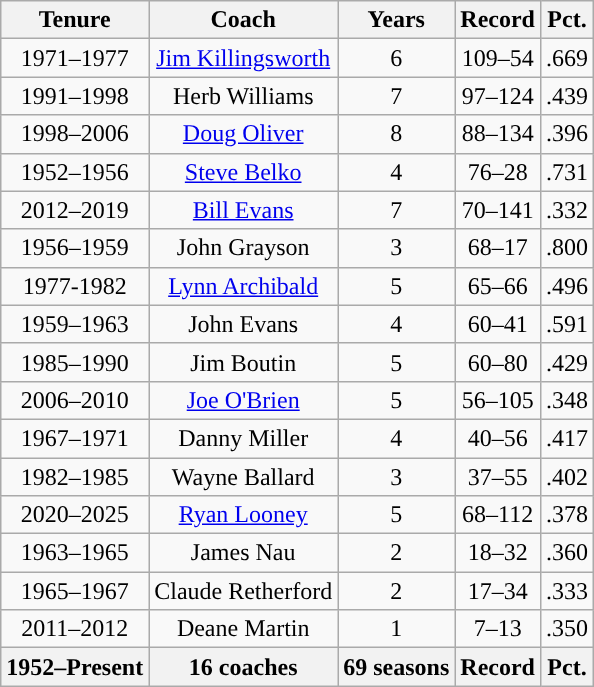<table class="wikitable sortable" style="text-align:center">
<tr>
<th>Tenure</th>
<th>Coach</th>
<th>Years</th>
<th>Record</th>
<th>Pct.</th>
</tr>
<tr>
<td>1971–1977</td>
<td><a href='#'>Jim Killingsworth</a></td>
<td>6</td>
<td>109–54</td>
<td>.669</td>
</tr>
<tr>
<td>1991–1998</td>
<td>Herb Williams</td>
<td>7</td>
<td>97–124</td>
<td>.439</td>
</tr>
<tr>
<td>1998–2006</td>
<td><a href='#'>Doug Oliver</a></td>
<td>8</td>
<td>88–134</td>
<td>.396</td>
</tr>
<tr>
<td>1952–1956</td>
<td><a href='#'>Steve Belko</a></td>
<td>4</td>
<td>76–28</td>
<td>.731</td>
</tr>
<tr>
<td>2012–2019</td>
<td><a href='#'>Bill Evans</a></td>
<td>7</td>
<td>70–141</td>
<td>.332</td>
</tr>
<tr>
<td>1956–1959</td>
<td>John Grayson</td>
<td>3</td>
<td>68–17</td>
<td>.800</td>
</tr>
<tr>
<td>1977-1982</td>
<td><a href='#'>Lynn Archibald</a></td>
<td>5</td>
<td>65–66</td>
<td>.496</td>
</tr>
<tr>
<td>1959–1963</td>
<td>John Evans</td>
<td>4</td>
<td>60–41</td>
<td>.591</td>
</tr>
<tr>
<td>1985–1990</td>
<td>Jim Boutin</td>
<td>5</td>
<td>60–80</td>
<td>.429</td>
</tr>
<tr>
<td>2006–2010</td>
<td><a href='#'>Joe O'Brien</a></td>
<td>5</td>
<td>56–105</td>
<td>.348</td>
</tr>
<tr>
<td>1967–1971</td>
<td>Danny Miller</td>
<td>4</td>
<td>40–56</td>
<td>.417</td>
</tr>
<tr>
<td>1982–1985</td>
<td>Wayne Ballard</td>
<td>3</td>
<td>37–55</td>
<td>.402</td>
</tr>
<tr>
<td>2020–2025</td>
<td><a href='#'>Ryan Looney</a></td>
<td>5</td>
<td>68–112</td>
<td>.378</td>
</tr>
<tr>
<td>1963–1965</td>
<td>James Nau</td>
<td>2</td>
<td>18–32</td>
<td>.360</td>
</tr>
<tr>
<td>1965–1967</td>
<td>Claude Retherford</td>
<td>2</td>
<td>17–34</td>
<td>.333</td>
</tr>
<tr>
<td>2011–2012</td>
<td>Deane Martin</td>
<td>1</td>
<td>7–13</td>
<td>.350</td>
</tr>
<tr>
<th>1952–Present</th>
<th>16 coaches</th>
<th>69 seasons</th>
<th>Record</th>
<th>Pct.</th>
</tr>
</table>
